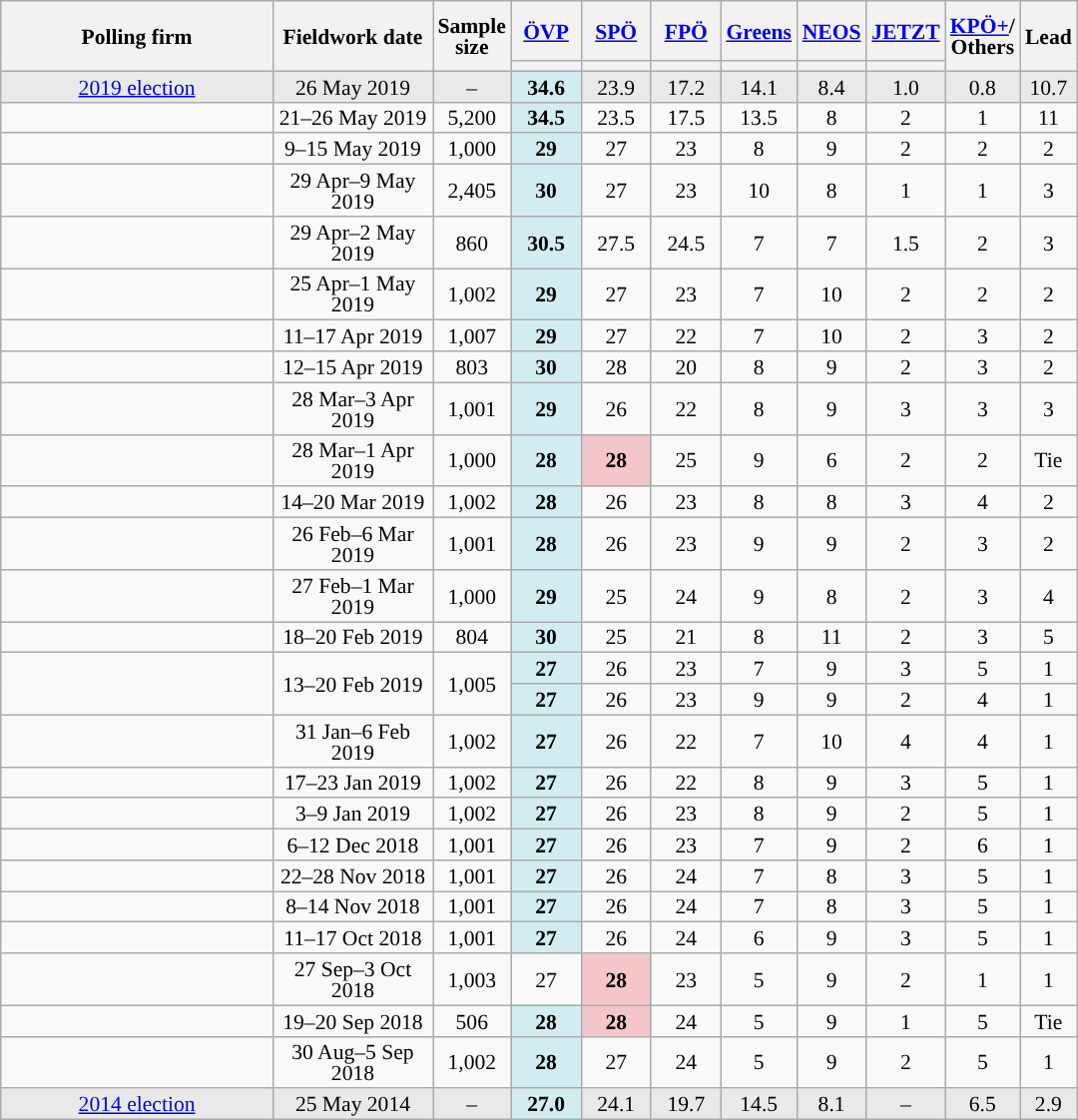<table class="wikitable sortable" style="text-align:center;font-size:90%;line-height:14px;">
<tr style="height:40px;">
<th style="width:175px;" rowspan="2">Polling firm</th>
<th style="width:100px;" rowspan="2">Fieldwork date</th>
<th style="width:35px;" rowspan="2">Sample<br>size</th>
<th class="unsortable" style="width:40px;"><a href='#'>ÖVP</a></th>
<th class="unsortable" style="width:40px;"><a href='#'>SPÖ</a></th>
<th class="unsortable" style="width:40px;"><a href='#'>FPÖ</a></th>
<th class="unsortable" style="width:40px;"><a href='#'>Greens</a></th>
<th class="unsortable" style="width:40px;"><a href='#'>NEOS</a></th>
<th class="unsortable" style="width:40px;"><a href='#'>JETZT</a></th>
<th class="unsortable" style="width:40px;" rowspan="2"><a href='#'>KPÖ+</a>/<br>Others</th>
<th style="width:30px;" rowspan="2">Lead</th>
</tr>
<tr>
<th style="background:"></th>
<th style="background:"></th>
<th style="background:"></th>
<th style="background:"></th>
<th style="background:"></th>
<th style="background:"></th>
</tr>
<tr style="background:#E9E9E9;">
<td><a href='#'>2019 election</a></td>
<td data-sort-value="2019-05-26">26 May 2019</td>
<td>–</td>
<td style="background:#D2EDF1;"><strong>34.6</strong></td>
<td>23.9</td>
<td>17.2</td>
<td>14.1</td>
<td>8.4</td>
<td>1.0</td>
<td>0.8</td>
<td style="background:">10.7</td>
</tr>
<tr>
<td></td>
<td data-sort-value="2019-05-26">21–26 May 2019</td>
<td>5,200</td>
<td style="background:#D2EDF1;"><strong>34.5</strong></td>
<td>23.5</td>
<td>17.5</td>
<td>13.5</td>
<td>8</td>
<td>2</td>
<td>1</td>
<td style="background:">11</td>
</tr>
<tr>
<td></td>
<td data-sort-value="2019-05-15">9–15 May 2019</td>
<td>1,000</td>
<td style="background:#D2EDF1;"><strong>29</strong></td>
<td>27</td>
<td>23</td>
<td>8</td>
<td>9</td>
<td>2</td>
<td>2</td>
<td style="background:">2</td>
</tr>
<tr>
<td> </td>
<td data-sort-value="2019-05-09">29 Apr–9 May 2019</td>
<td>2,405</td>
<td style="background:#D2EDF1;"><strong>30</strong></td>
<td>27</td>
<td>23</td>
<td>10</td>
<td>8</td>
<td>1</td>
<td>1</td>
<td style="background:">3</td>
</tr>
<tr>
<td></td>
<td data-sort-value="2019-05-02">29 Apr–2 May 2019</td>
<td>860</td>
<td style="background:#D2EDF1;"><strong>30.5</strong></td>
<td>27.5</td>
<td>24.5</td>
<td>7</td>
<td>7</td>
<td>1.5</td>
<td>2</td>
<td style="background:">3</td>
</tr>
<tr>
<td></td>
<td data-sort-value="2019-05-01">25 Apr–1 May 2019</td>
<td>1,002</td>
<td style="background:#D2EDF1;"><strong>29</strong></td>
<td>27</td>
<td>23</td>
<td>7</td>
<td>10</td>
<td>2</td>
<td>2</td>
<td style="background:">2</td>
</tr>
<tr>
<td></td>
<td data-sort-value="2019-04-17">11–17 Apr 2019</td>
<td>1,007</td>
<td style="background:#D2EDF1;"><strong>29</strong></td>
<td>27</td>
<td>22</td>
<td>7</td>
<td>10</td>
<td>2</td>
<td>3</td>
<td style="background:">2</td>
</tr>
<tr>
<td></td>
<td data-sort-value="2019-04-15">12–15 Apr 2019</td>
<td>803</td>
<td style="background:#D2EDF1;"><strong>30</strong></td>
<td>28</td>
<td>20</td>
<td>8</td>
<td>9</td>
<td>2</td>
<td>3</td>
<td style="background:">2</td>
</tr>
<tr>
<td></td>
<td data-sort-value="2019-04-03">28 Mar–3 Apr 2019</td>
<td>1,001</td>
<td style="background:#D2EDF1;"><strong>29</strong></td>
<td>26</td>
<td>22</td>
<td>8</td>
<td>9</td>
<td>3</td>
<td>3</td>
<td style="background:">3</td>
</tr>
<tr>
<td></td>
<td data-sort-value="2019-04-01">28 Mar–1 Apr 2019</td>
<td>1,000</td>
<td style="background:#D2EDF1;"><strong>28</strong></td>
<td style="background:#F4C6C9;"><strong>28</strong></td>
<td>25</td>
<td>9</td>
<td>6</td>
<td>2</td>
<td>2</td>
<td data-sort-value="0">Tie</td>
</tr>
<tr>
<td></td>
<td data-sort-value="2019-03-20">14–20 Mar 2019</td>
<td>1,002</td>
<td style="background:#D2EDF1;"><strong>28</strong></td>
<td>26</td>
<td>23</td>
<td>8</td>
<td>8</td>
<td>3</td>
<td>4</td>
<td style="background:">2</td>
</tr>
<tr>
<td></td>
<td data-sort-value="2019-03-06">26 Feb–6 Mar 2019</td>
<td>1,001</td>
<td style="background:#D2EDF1;"><strong>28</strong></td>
<td>26</td>
<td>23</td>
<td>9</td>
<td>9</td>
<td>2</td>
<td>3</td>
<td style="background:">2</td>
</tr>
<tr>
<td></td>
<td data-sort-value="2019-03-01">27 Feb–1 Mar 2019</td>
<td>1,000</td>
<td style="background:#D2EDF1;"><strong>29</strong></td>
<td>25</td>
<td>24</td>
<td>9</td>
<td>8</td>
<td>2</td>
<td>3</td>
<td style="background:">4</td>
</tr>
<tr>
<td></td>
<td data-sort-value="2019-02-20">18–20 Feb 2019</td>
<td>804</td>
<td style="background:#D2EDF1;"><strong>30</strong></td>
<td>25</td>
<td>21</td>
<td>8</td>
<td>11</td>
<td>2</td>
<td>3</td>
<td style="background:">5</td>
</tr>
<tr>
<td rowspan="2"></td>
<td rowspan="2" data-sort-value="2019-02-20">13–20 Feb 2019</td>
<td rowspan="2">1,005</td>
<td style="background:#D2EDF1;"><strong>27</strong></td>
<td>26</td>
<td>23</td>
<td>7</td>
<td>9</td>
<td>3</td>
<td>5</td>
<td style="background:">1</td>
</tr>
<tr>
<td style="background:#D2EDF1;"><strong>27</strong></td>
<td>26</td>
<td>23</td>
<td>9</td>
<td>9</td>
<td>2</td>
<td>4</td>
<td style="background:">1</td>
</tr>
<tr>
<td></td>
<td data-sort-value="2019-02-06">31 Jan–6 Feb 2019</td>
<td>1,002</td>
<td style="background:#D2EDF1;"><strong>27</strong></td>
<td>26</td>
<td>22</td>
<td>7</td>
<td>10</td>
<td>4</td>
<td>4</td>
<td style="background:">1</td>
</tr>
<tr>
<td></td>
<td data-sort-value="2019-01-23">17–23 Jan 2019</td>
<td>1,002</td>
<td style="background:#D2EDF1;"><strong>27</strong></td>
<td>26</td>
<td>22</td>
<td>8</td>
<td>9</td>
<td>3</td>
<td>5</td>
<td style="background:">1</td>
</tr>
<tr>
<td></td>
<td data-sort-value="2019-01-09">3–9 Jan 2019</td>
<td>1,002</td>
<td style="background:#D2EDF1;"><strong>27</strong></td>
<td>26</td>
<td>23</td>
<td>8</td>
<td>9</td>
<td>2</td>
<td>5</td>
<td style="background:">1</td>
</tr>
<tr>
<td></td>
<td data-sort-value="2018-12-12">6–12 Dec 2018</td>
<td>1,001</td>
<td style="background:#D2EDF1;"><strong>27</strong></td>
<td>26</td>
<td>23</td>
<td>7</td>
<td>9</td>
<td>2</td>
<td>6</td>
<td style="background:">1</td>
</tr>
<tr>
<td></td>
<td data-sort-value="2018-11-28">22–28 Nov 2018</td>
<td>1,001</td>
<td style="background:#D2EDF1;"><strong>27</strong></td>
<td>26</td>
<td>24</td>
<td>7</td>
<td>8</td>
<td>3</td>
<td>5</td>
<td style="background:">1</td>
</tr>
<tr>
<td></td>
<td data-sort-value="2018-11-14">8–14 Nov 2018</td>
<td>1,001</td>
<td style="background:#D2EDF1;"><strong>27</strong></td>
<td>26</td>
<td>24</td>
<td>7</td>
<td>8</td>
<td>3</td>
<td>5</td>
<td style="background:">1</td>
</tr>
<tr>
<td></td>
<td data-sort-value="2018-10-17">11–17 Oct 2018</td>
<td>1,001</td>
<td style="background:#D2EDF1;"><strong>27</strong></td>
<td>26</td>
<td>24</td>
<td>6</td>
<td>9</td>
<td>3</td>
<td>5</td>
<td style="background:">1</td>
</tr>
<tr>
<td></td>
<td data-sort-value="2018-10-03">27 Sep–3 Oct 2018</td>
<td>1,003</td>
<td>27</td>
<td style="background:#F4C6C9;"><strong>28</strong></td>
<td>23</td>
<td>5</td>
<td>9</td>
<td>2</td>
<td>1</td>
<td style="background:">1</td>
</tr>
<tr>
<td></td>
<td data-sort-value="2018-09-20">19–20 Sep 2018</td>
<td>506</td>
<td style="background:#D2EDF1;"><strong>28</strong></td>
<td style="background:#F4C6C9;"><strong>28</strong></td>
<td>24</td>
<td>5</td>
<td>9</td>
<td>1</td>
<td>5</td>
<td data-sort-value="0">Tie</td>
</tr>
<tr>
<td></td>
<td data-sort-value="2018-09-05">30 Aug–5 Sep 2018</td>
<td>1,002</td>
<td style="background:#D2EDF1;"><strong>28</strong></td>
<td>27</td>
<td>24</td>
<td>5</td>
<td>9</td>
<td>2</td>
<td>5</td>
<td style="background:">1</td>
</tr>
<tr style="background:#E9E9E9;">
<td><a href='#'>2014 election</a></td>
<td data-sort-value="2014-05-25">25 May 2014</td>
<td>–</td>
<td style="background:#D2EDF1;"><strong>27.0</strong></td>
<td>24.1</td>
<td>19.7</td>
<td>14.5</td>
<td>8.1</td>
<td>–</td>
<td>6.5</td>
<td style="background:">2.9</td>
</tr>
</table>
